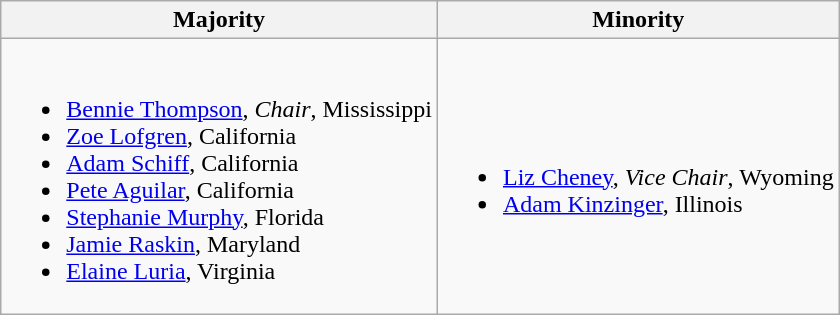<table class=wikitable>
<tr>
<th>Majority</th>
<th>Minority</th>
</tr>
<tr>
<td><br><ul><li><a href='#'>Bennie Thompson</a>, <em>Chair</em>, Mississippi</li><li><a href='#'>Zoe Lofgren</a>, California</li><li><a href='#'>Adam Schiff</a>, California</li><li><a href='#'>Pete Aguilar</a>, California</li><li><a href='#'>Stephanie Murphy</a>, Florida</li><li><a href='#'>Jamie Raskin</a>, Maryland</li><li><a href='#'>Elaine Luria</a>, Virginia</li></ul></td>
<td><br><ul><li><a href='#'>Liz Cheney</a>, <em>Vice Chair</em>, Wyoming</li><li><a href='#'>Adam Kinzinger</a>, Illinois</li></ul></td>
</tr>
</table>
